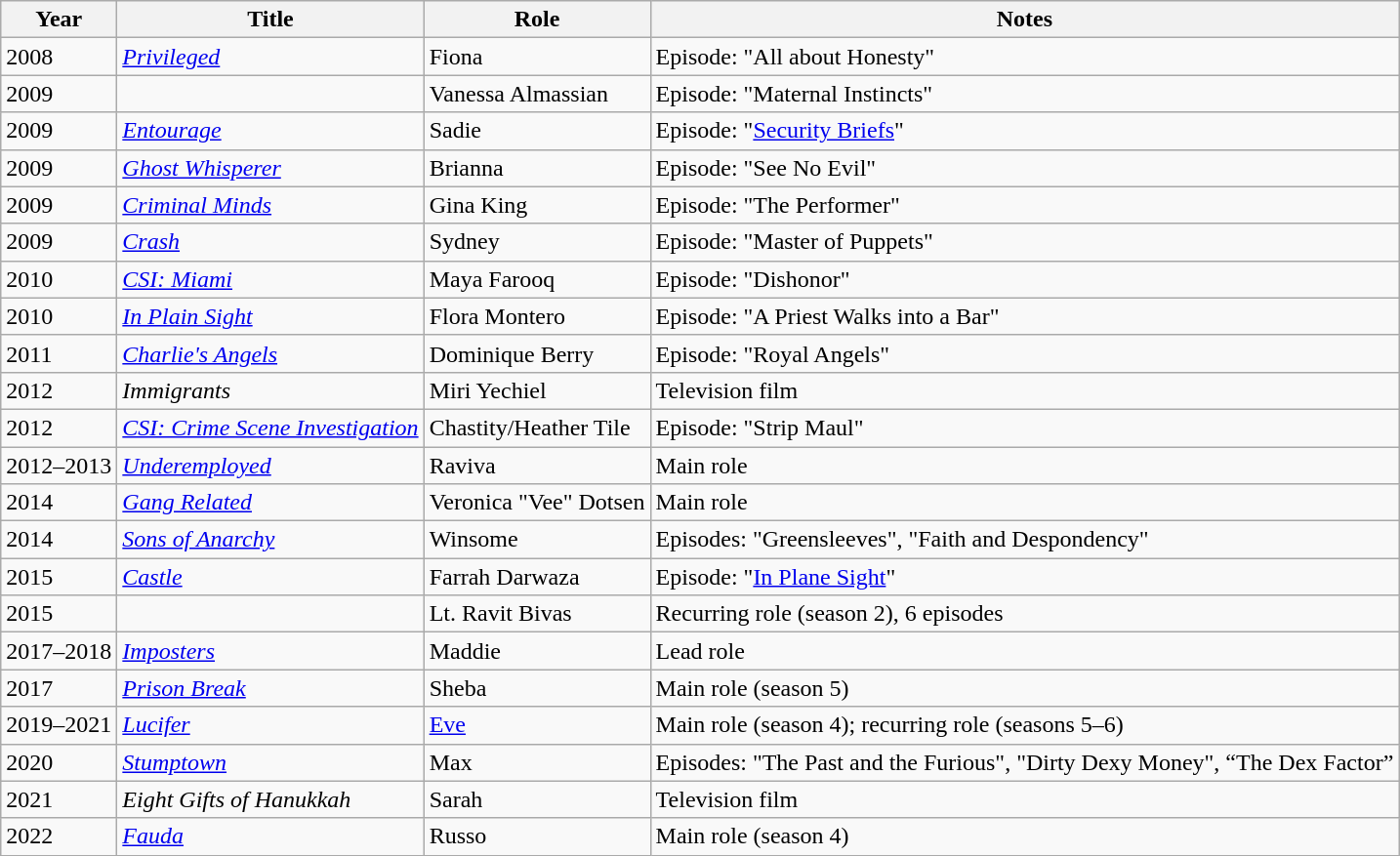<table class="wikitable sortable">
<tr>
<th>Year</th>
<th>Title</th>
<th>Role</th>
<th class="unsortable">Notes</th>
</tr>
<tr>
<td>2008</td>
<td><em><a href='#'>Privileged</a></em></td>
<td>Fiona</td>
<td>Episode: "All about Honesty"</td>
</tr>
<tr>
<td>2009</td>
<td><em></em></td>
<td>Vanessa Almassian</td>
<td>Episode: "Maternal Instincts"</td>
</tr>
<tr>
<td>2009</td>
<td><em><a href='#'>Entourage</a></em></td>
<td>Sadie</td>
<td>Episode: "<a href='#'>Security Briefs</a>"</td>
</tr>
<tr>
<td>2009</td>
<td><em><a href='#'>Ghost Whisperer</a></em></td>
<td>Brianna</td>
<td>Episode: "See No Evil"</td>
</tr>
<tr>
<td>2009</td>
<td><em><a href='#'>Criminal Minds</a></em></td>
<td>Gina King</td>
<td>Episode: "The Performer"</td>
</tr>
<tr>
<td>2009</td>
<td><em><a href='#'>Crash</a></em></td>
<td>Sydney</td>
<td>Episode: "Master of Puppets"</td>
</tr>
<tr>
<td>2010</td>
<td><em><a href='#'>CSI: Miami</a></em></td>
<td>Maya Farooq</td>
<td>Episode: "Dishonor"</td>
</tr>
<tr>
<td>2010</td>
<td><em><a href='#'>In Plain Sight</a></em></td>
<td>Flora Montero</td>
<td>Episode: "A Priest Walks into a Bar"</td>
</tr>
<tr>
<td>2011</td>
<td><em><a href='#'>Charlie's Angels</a></em></td>
<td>Dominique Berry</td>
<td>Episode: "Royal Angels"</td>
</tr>
<tr>
<td>2012</td>
<td><em>Immigrants</em></td>
<td>Miri Yechiel</td>
<td>Television film</td>
</tr>
<tr>
<td>2012</td>
<td><em><a href='#'>CSI: Crime Scene Investigation</a></em></td>
<td>Chastity/Heather Tile</td>
<td>Episode: "Strip Maul"</td>
</tr>
<tr>
<td>2012–2013</td>
<td><em><a href='#'>Underemployed</a></em></td>
<td>Raviva</td>
<td>Main role</td>
</tr>
<tr>
<td>2014</td>
<td><em><a href='#'>Gang Related</a></em></td>
<td>Veronica "Vee" Dotsen</td>
<td>Main role</td>
</tr>
<tr>
<td>2014</td>
<td><em><a href='#'>Sons of Anarchy</a></em></td>
<td>Winsome</td>
<td>Episodes: "Greensleeves", "Faith and Despondency"</td>
</tr>
<tr>
<td>2015</td>
<td><em><a href='#'>Castle</a></em></td>
<td>Farrah Darwaza</td>
<td>Episode: "<a href='#'>In Plane Sight</a>"</td>
</tr>
<tr>
<td>2015</td>
<td><em></em></td>
<td>Lt. Ravit Bivas</td>
<td>Recurring role (season 2), 6 episodes</td>
</tr>
<tr>
<td>2017–2018</td>
<td><em><a href='#'>Imposters</a></em></td>
<td>Maddie</td>
<td>Lead role</td>
</tr>
<tr>
<td>2017</td>
<td><em><a href='#'>Prison Break</a></em></td>
<td>Sheba</td>
<td>Main role (season 5)</td>
</tr>
<tr>
<td>2019–2021</td>
<td><em><a href='#'>Lucifer</a></em></td>
<td><a href='#'>Eve</a></td>
<td>Main role (season 4); recurring role (seasons 5–6)</td>
</tr>
<tr>
<td>2020</td>
<td><em><a href='#'>Stumptown</a></em></td>
<td>Max</td>
<td>Episodes: "The Past and the Furious", "Dirty Dexy Money", “The Dex Factor”</td>
</tr>
<tr>
<td>2021</td>
<td><em>Eight Gifts of Hanukkah</em></td>
<td>Sarah</td>
<td>Television film</td>
</tr>
<tr>
<td>2022</td>
<td><em><a href='#'>Fauda</a></em></td>
<td>Russo</td>
<td>Main role (season 4)</td>
</tr>
</table>
